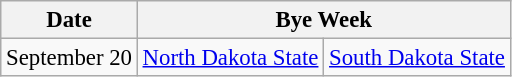<table class="wikitable" style="font-size:95%;">
<tr>
<th>Date</th>
<th colspan="2">Bye Week</th>
</tr>
<tr>
<td>September 20</td>
<td><a href='#'>North Dakota State</a></td>
<td><a href='#'>South Dakota State</a></td>
</tr>
</table>
